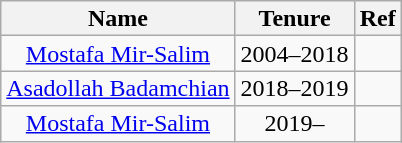<table class="wikitable" style="text-align:center; font-size:100%; line-height:16px;">
<tr>
<th>Name</th>
<th>Tenure</th>
<th>Ref</th>
</tr>
<tr>
<td><a href='#'>Mostafa Mir-Salim</a></td>
<td>2004–2018</td>
<td></td>
</tr>
<tr>
<td><a href='#'>Asadollah Badamchian</a></td>
<td>2018–2019</td>
<td></td>
</tr>
<tr>
<td><a href='#'>Mostafa Mir-Salim</a></td>
<td>2019–</td>
<td></td>
</tr>
</table>
